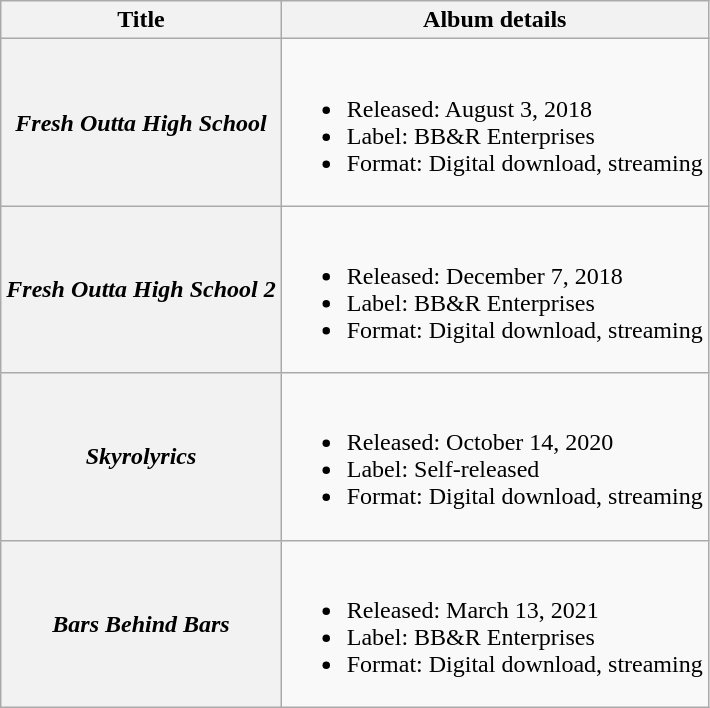<table class="wikitable plainrowheaders">
<tr>
<th>Title</th>
<th>Album details</th>
</tr>
<tr>
<th scope="row"><em>Fresh Outta High School</em></th>
<td><br><ul><li>Released: August 3, 2018</li><li>Label: BB&R Enterprises</li><li>Format: Digital download, streaming</li></ul></td>
</tr>
<tr>
<th ' scope="row"><em>Fresh Outta High School 2</em></th>
<td><br><ul><li>Released: December 7, 2018</li><li>Label: BB&R Enterprises</li><li>Format: Digital download, streaming</li></ul></td>
</tr>
<tr>
<th scope="row"><em>Skyrolyrics</em></th>
<td><br><ul><li>Released: October 14, 2020</li><li>Label: Self-released</li><li>Format: Digital download, streaming</li></ul></td>
</tr>
<tr>
<th scope="row"><em>Bars Behind Bars</em></th>
<td><br><ul><li>Released: March 13, 2021</li><li>Label: BB&R Enterprises</li><li>Format: Digital download, streaming</li></ul></td>
</tr>
</table>
